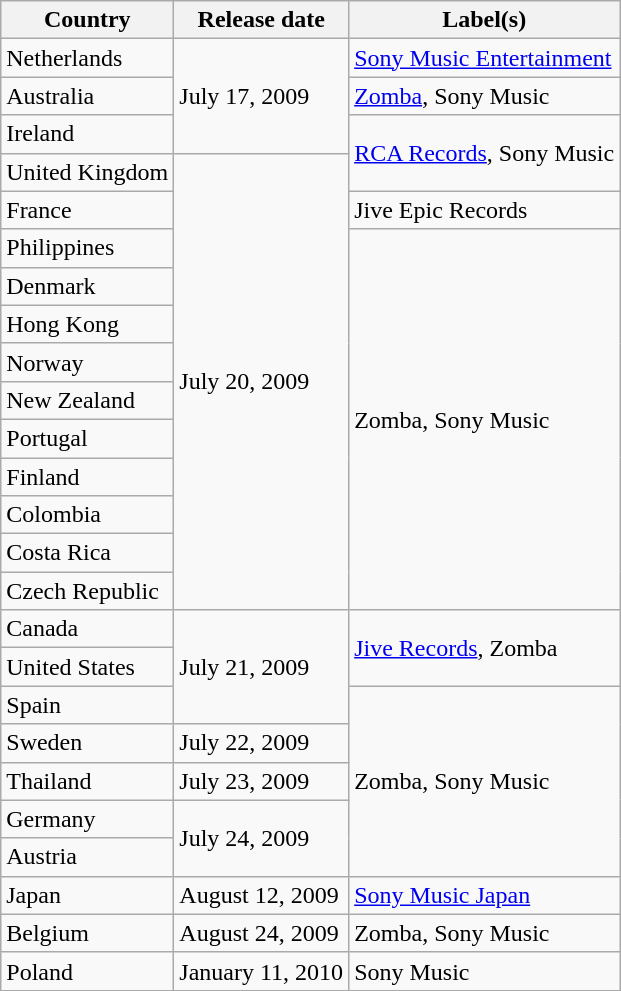<table class="wikitable">
<tr>
<th>Country</th>
<th>Release date</th>
<th>Label(s)</th>
</tr>
<tr>
<td>Netherlands</td>
<td rowspan="3">July 17, 2009</td>
<td><a href='#'>Sony Music Entertainment</a></td>
</tr>
<tr>
<td>Australia</td>
<td><a href='#'>Zomba</a>, Sony Music</td>
</tr>
<tr>
<td>Ireland</td>
<td rowspan="2"><a href='#'>RCA Records</a>, Sony Music</td>
</tr>
<tr>
<td>United Kingdom</td>
<td rowspan="12">July 20, 2009</td>
</tr>
<tr>
<td>France</td>
<td>Jive Epic Records</td>
</tr>
<tr>
<td>Philippines</td>
<td rowspan="10">Zomba, Sony Music</td>
</tr>
<tr>
<td>Denmark</td>
</tr>
<tr>
<td>Hong Kong</td>
</tr>
<tr>
<td>Norway</td>
</tr>
<tr>
<td>New Zealand</td>
</tr>
<tr>
<td>Portugal</td>
</tr>
<tr>
<td>Finland</td>
</tr>
<tr>
<td>Colombia</td>
</tr>
<tr>
<td>Costa Rica</td>
</tr>
<tr>
<td>Czech Republic</td>
</tr>
<tr>
<td>Canada</td>
<td rowspan="3">July 21, 2009</td>
<td rowspan="2"><a href='#'>Jive Records</a>, Zomba</td>
</tr>
<tr>
<td>United States</td>
</tr>
<tr>
<td>Spain</td>
<td rowspan="5">Zomba, Sony Music</td>
</tr>
<tr>
<td>Sweden</td>
<td>July 22, 2009</td>
</tr>
<tr>
<td>Thailand</td>
<td>July 23, 2009</td>
</tr>
<tr>
<td>Germany</td>
<td rowspan="2">July 24, 2009</td>
</tr>
<tr>
<td>Austria</td>
</tr>
<tr>
<td>Japan</td>
<td>August 12, 2009</td>
<td><a href='#'>Sony Music Japan</a></td>
</tr>
<tr>
<td>Belgium</td>
<td>August 24, 2009</td>
<td>Zomba, Sony Music</td>
</tr>
<tr>
<td>Poland</td>
<td>January 11, 2010</td>
<td>Sony Music</td>
</tr>
</table>
